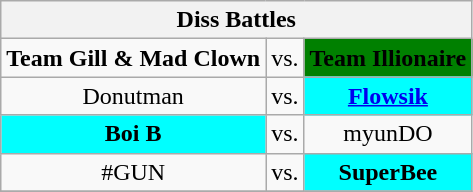<table class="wikitable" border="2" style="text-align:center">
<tr>
<th colspan="3">Diss Battles</th>
</tr>
<tr>
<td><strong>Team Gill & Mad Clown</strong></td>
<td>vs.</td>
<td style="background:green"><strong>Team Illionaire</strong></td>
</tr>
<tr>
<td>Donutman</td>
<td>vs.</td>
<td style="background:aqua"><strong><a href='#'>Flowsik</a></strong></td>
</tr>
<tr>
<td style="background:aqua"><strong>Boi B</strong></td>
<td>vs.</td>
<td>myunDO</td>
</tr>
<tr>
<td>#GUN</td>
<td>vs.</td>
<td style="background:aqua"><strong>SuperBee</strong></td>
</tr>
<tr>
</tr>
</table>
